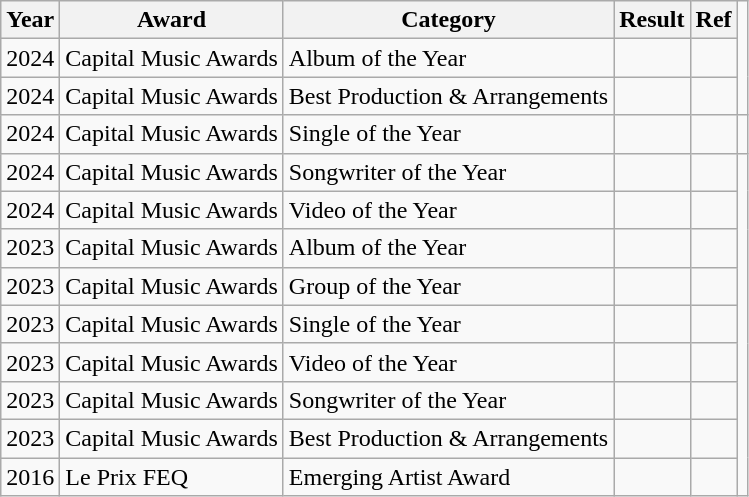<table class="wikitable sortable">
<tr>
<th>Year</th>
<th>Award</th>
<th>Category</th>
<th>Result</th>
<th>Ref</th>
</tr>
<tr>
<td>2024</td>
<td>Capital Music Awards</td>
<td>Album of the Year</td>
<td></td>
<td></td>
</tr>
<tr>
<td>2024</td>
<td>Capital Music Awards</td>
<td>Best Production & Arrangements</td>
<td></td>
<td></td>
</tr>
<tr>
<td>2024</td>
<td>Capital Music Awards</td>
<td>Single of the Year</td>
<td></td>
<td></td>
<td></td>
</tr>
<tr>
<td>2024</td>
<td>Capital Music Awards</td>
<td>Songwriter of the Year</td>
<td></td>
<td></td>
</tr>
<tr>
<td>2024</td>
<td>Capital Music Awards</td>
<td>Video of the Year</td>
<td></td>
<td></td>
</tr>
<tr>
<td>2023</td>
<td>Capital Music Awards</td>
<td>Album of the Year</td>
<td></td>
<td></td>
</tr>
<tr>
<td>2023</td>
<td>Capital Music Awards</td>
<td>Group of the Year</td>
<td></td>
<td></td>
</tr>
<tr>
<td>2023</td>
<td>Capital Music Awards</td>
<td>Single of the Year</td>
<td></td>
<td></td>
</tr>
<tr>
<td>2023</td>
<td>Capital Music Awards</td>
<td>Video of the Year</td>
<td></td>
<td></td>
</tr>
<tr>
<td>2023</td>
<td>Capital Music Awards</td>
<td>Songwriter of the Year</td>
<td></td>
<td></td>
</tr>
<tr>
<td>2023</td>
<td>Capital Music Awards</td>
<td>Best Production & Arrangements</td>
<td></td>
<td></td>
</tr>
<tr>
<td>2016</td>
<td>Le Prix FEQ</td>
<td>Emerging Artist Award</td>
<td></td>
<td></td>
</tr>
</table>
